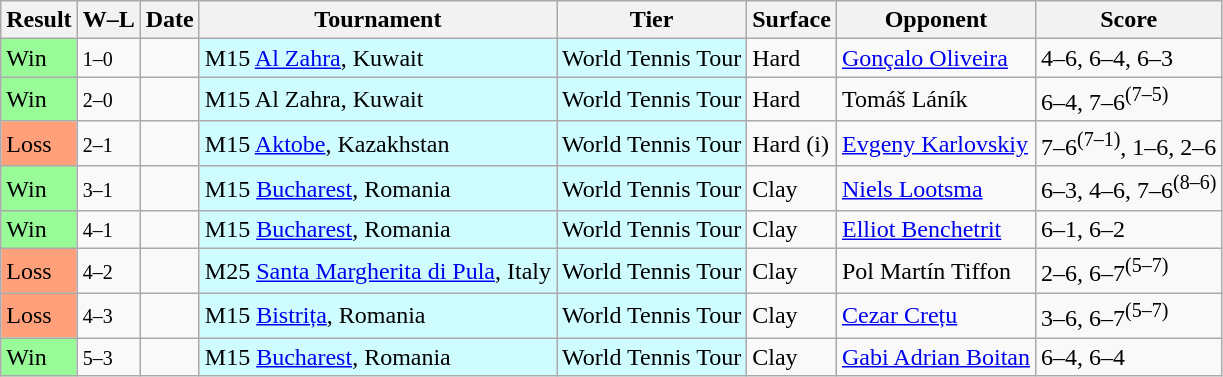<table class="sortable wikitable">
<tr>
<th>Result</th>
<th class="unsortable">W–L</th>
<th>Date</th>
<th>Tournament</th>
<th>Tier</th>
<th>Surface</th>
<th>Opponent</th>
<th class="unsortable">Score</th>
</tr>
<tr>
<td bgcolor=98fb98>Win</td>
<td><small>1–0</small></td>
<td></td>
<td style="background:#cffcff;">M15 <a href='#'>Al Zahra</a>, Kuwait</td>
<td style="background:#cffcff;">World Tennis Tour</td>
<td>Hard</td>
<td> <a href='#'>Gonçalo Oliveira</a></td>
<td>4–6, 6–4, 6–3</td>
</tr>
<tr>
<td bgcolor=98fb98>Win</td>
<td><small>2–0</small></td>
<td></td>
<td style="background:#cffcff;">M15 Al Zahra, Kuwait</td>
<td style="background:#cffcff;">World Tennis Tour</td>
<td>Hard</td>
<td> Tomáš Láník</td>
<td>6–4, 7–6<sup>(7–5)</sup></td>
</tr>
<tr>
<td bgcolor=FFA07A>Loss</td>
<td><small>2–1</small></td>
<td></td>
<td style="background:#cffcff;">M15 <a href='#'>Aktobe</a>, Kazakhstan</td>
<td style="background:#cffcff;">World Tennis Tour</td>
<td>Hard (i)</td>
<td> <a href='#'>Evgeny Karlovskiy</a></td>
<td>7–6<sup>(7–1)</sup>, 1–6, 2–6</td>
</tr>
<tr>
<td bgcolor=98fb98>Win</td>
<td><small>3–1</small></td>
<td></td>
<td style="background:#cffcff;">M15 <a href='#'>Bucharest</a>, Romania</td>
<td style="background:#cffcff;">World Tennis Tour</td>
<td>Clay</td>
<td> <a href='#'>Niels Lootsma</a></td>
<td>6–3, 4–6, 7–6<sup>(8–6)</sup></td>
</tr>
<tr>
<td bgcolor=98fb98>Win</td>
<td><small>4–1</small></td>
<td></td>
<td style="background:#cffcff;">M15 <a href='#'>Bucharest</a>, Romania</td>
<td style="background:#cffcff;">World Tennis Tour</td>
<td>Clay</td>
<td> <a href='#'>Elliot Benchetrit</a></td>
<td>6–1, 6–2</td>
</tr>
<tr>
<td bgcolor=FFA07A>Loss</td>
<td><small>4–2</small></td>
<td></td>
<td style="background:#cffcff;">M25 <a href='#'>Santa Margherita di Pula</a>, Italy</td>
<td style="background:#cffcff;">World Tennis Tour</td>
<td>Clay</td>
<td> Pol Martín Tiffon</td>
<td>2–6, 6–7<sup>(5–7)</sup></td>
</tr>
<tr>
<td bgcolor=FFA07A>Loss</td>
<td><small>4–3</small></td>
<td></td>
<td style="background:#cffcff;">M15 <a href='#'>Bistrița</a>, Romania</td>
<td style="background:#cffcff;">World Tennis Tour</td>
<td>Clay</td>
<td> <a href='#'>Cezar Crețu</a></td>
<td>3–6, 6–7<sup>(5–7)</sup></td>
</tr>
<tr>
<td bgcolor=98fb98>Win</td>
<td><small>5–3</small></td>
<td></td>
<td style="background:#cffcff;">M15 <a href='#'>Bucharest</a>, Romania</td>
<td style="background:#cffcff;">World Tennis Tour</td>
<td>Clay</td>
<td> <a href='#'>Gabi Adrian Boitan</a></td>
<td>6–4, 6–4</td>
</tr>
</table>
